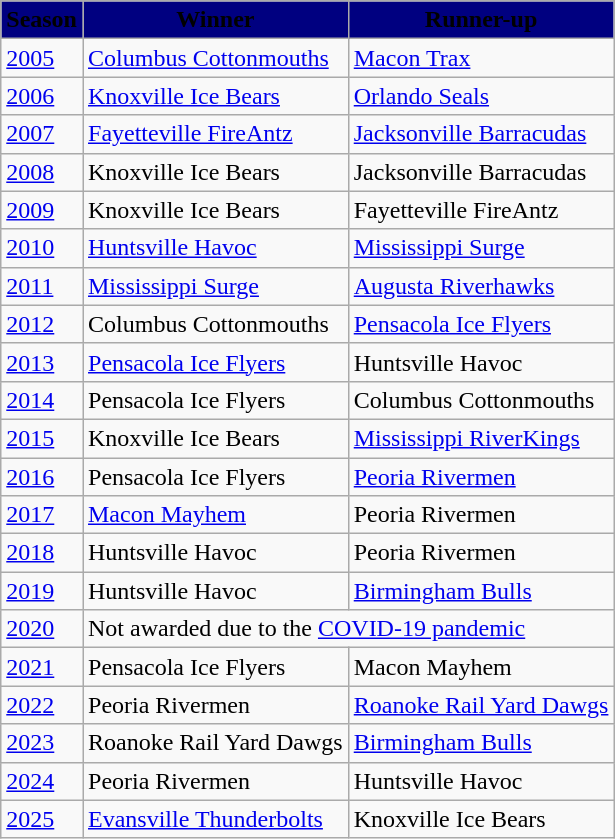<table class="wikitable">
<tr>
<th style="background:navy;"><span>Season</span></th>
<th style="background:navy;"><span>Winner</span></th>
<th style="background:navy;"><span>Runner-up</span></th>
</tr>
<tr>
<td><a href='#'>2005</a></td>
<td><a href='#'>Columbus Cottonmouths</a></td>
<td><a href='#'>Macon Trax</a></td>
</tr>
<tr>
<td><a href='#'>2006</a></td>
<td><a href='#'>Knoxville Ice Bears</a></td>
<td><a href='#'>Orlando Seals</a></td>
</tr>
<tr>
<td><a href='#'>2007</a></td>
<td><a href='#'>Fayetteville FireAntz</a></td>
<td><a href='#'>Jacksonville Barracudas</a></td>
</tr>
<tr>
<td><a href='#'>2008</a></td>
<td>Knoxville Ice Bears</td>
<td>Jacksonville Barracudas</td>
</tr>
<tr>
<td><a href='#'>2009</a></td>
<td>Knoxville Ice Bears</td>
<td>Fayetteville FireAntz</td>
</tr>
<tr>
<td><a href='#'>2010</a></td>
<td><a href='#'>Huntsville Havoc</a></td>
<td><a href='#'>Mississippi Surge</a></td>
</tr>
<tr>
<td><a href='#'>2011</a></td>
<td><a href='#'>Mississippi Surge</a></td>
<td><a href='#'>Augusta Riverhawks</a></td>
</tr>
<tr>
<td><a href='#'>2012</a></td>
<td>Columbus Cottonmouths</td>
<td><a href='#'>Pensacola Ice Flyers</a></td>
</tr>
<tr>
<td><a href='#'>2013</a></td>
<td><a href='#'>Pensacola Ice Flyers</a></td>
<td>Huntsville Havoc</td>
</tr>
<tr>
<td><a href='#'>2014</a></td>
<td>Pensacola Ice Flyers</td>
<td>Columbus Cottonmouths</td>
</tr>
<tr>
<td><a href='#'>2015</a></td>
<td>Knoxville Ice Bears</td>
<td><a href='#'>Mississippi RiverKings</a></td>
</tr>
<tr>
<td><a href='#'>2016</a></td>
<td>Pensacola Ice Flyers</td>
<td><a href='#'>Peoria Rivermen</a></td>
</tr>
<tr>
<td><a href='#'>2017</a></td>
<td><a href='#'>Macon Mayhem</a></td>
<td>Peoria Rivermen</td>
</tr>
<tr>
<td><a href='#'>2018</a></td>
<td>Huntsville Havoc</td>
<td>Peoria Rivermen</td>
</tr>
<tr>
<td><a href='#'>2019</a></td>
<td>Huntsville Havoc</td>
<td><a href='#'>Birmingham Bulls</a></td>
</tr>
<tr>
<td><a href='#'>2020</a></td>
<td colspan=2>Not awarded due to the <a href='#'>COVID-19 pandemic</a></td>
</tr>
<tr>
<td><a href='#'>2021</a></td>
<td>Pensacola Ice Flyers</td>
<td>Macon Mayhem</td>
</tr>
<tr>
<td><a href='#'>2022</a></td>
<td>Peoria Rivermen</td>
<td><a href='#'>Roanoke Rail Yard Dawgs</a></td>
</tr>
<tr>
<td><a href='#'>2023</a></td>
<td>Roanoke Rail Yard Dawgs</td>
<td><a href='#'>Birmingham Bulls</a></td>
</tr>
<tr>
<td><a href='#'>2024</a></td>
<td>Peoria Rivermen</td>
<td>Huntsville Havoc</td>
</tr>
<tr>
<td><a href='#'>2025</a></td>
<td><a href='#'>Evansville Thunderbolts</a></td>
<td>Knoxville Ice Bears</td>
</tr>
</table>
